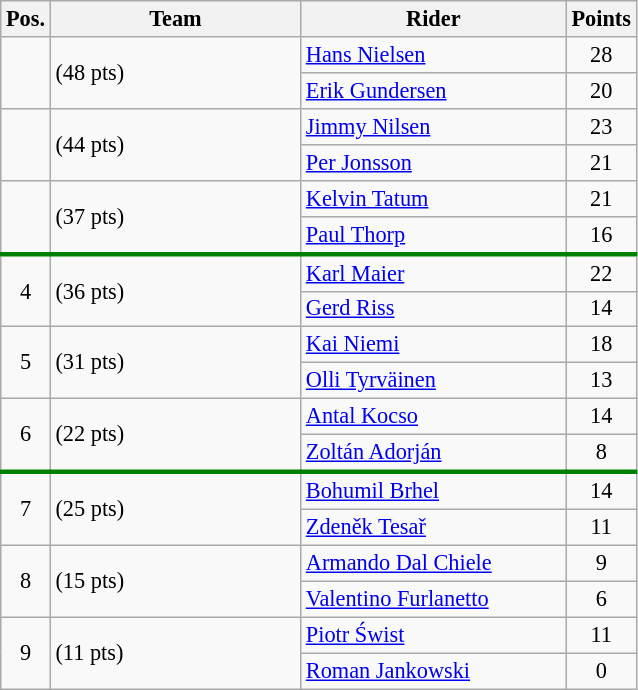<table class=wikitable style="font-size:93%;">
<tr>
<th width=25px>Pos.</th>
<th width=160px>Team</th>
<th width=170px>Rider</th>
<th width=40px>Points</th>
</tr>
<tr align=center >
<td rowspan=2 ></td>
<td rowspan=2 align=left> (48 pts)</td>
<td align=left><a href='#'>Hans Nielsen</a></td>
<td>28</td>
</tr>
<tr align=center >
<td align=left><a href='#'>Erik Gundersen</a></td>
<td>20</td>
</tr>
<tr align=center >
<td rowspan=2 ></td>
<td rowspan=2 align=left> (44 pts)</td>
<td align=left><a href='#'>Jimmy Nilsen</a></td>
<td>23</td>
</tr>
<tr align=center >
<td align=left><a href='#'>Per Jonsson</a></td>
<td>21</td>
</tr>
<tr align=center >
<td rowspan=2 ></td>
<td rowspan=2 align=left> (37 pts)</td>
<td align=left><a href='#'>Kelvin Tatum</a></td>
<td>21</td>
</tr>
<tr align=center >
<td align=left><a href='#'>Paul Thorp</a></td>
<td>16</td>
</tr>
<tr align=center style="border-top:3px solid green;">
<td rowspan=2>4</td>
<td rowspan=2 align=left> (36 pts)</td>
<td align=left><a href='#'>Karl Maier</a></td>
<td>22</td>
</tr>
<tr align=center>
<td align=left><a href='#'>Gerd Riss</a></td>
<td>14</td>
</tr>
<tr align=center>
<td rowspan=2>5</td>
<td rowspan=2 align=left> (31 pts)</td>
<td align=left><a href='#'>Kai Niemi</a></td>
<td>18</td>
</tr>
<tr align=center>
<td align=left><a href='#'>Olli Tyrväinen</a></td>
<td>13</td>
</tr>
<tr align=center>
<td rowspan=2>6</td>
<td rowspan=2 align=left> (22 pts)</td>
<td align=left><a href='#'>Antal Kocso</a></td>
<td>14</td>
</tr>
<tr align=center>
<td align=left><a href='#'>Zoltán Adorján</a></td>
<td>8</td>
</tr>
<tr align=center style="border-top:3px solid green;">
<td rowspan=2>7</td>
<td rowspan=2 align=left> (25 pts)</td>
<td align=left><a href='#'>Bohumil Brhel</a></td>
<td>14</td>
</tr>
<tr align=center>
<td align=left><a href='#'>Zdeněk Tesař</a></td>
<td>11</td>
</tr>
<tr align=center>
<td rowspan=2>8</td>
<td rowspan=2 align=left> (15 pts)</td>
<td align=left><a href='#'>Armando Dal Chiele</a></td>
<td>9</td>
</tr>
<tr align=center>
<td align=left><a href='#'>Valentino Furlanetto</a></td>
<td>6</td>
</tr>
<tr align=center>
<td rowspan=2>9</td>
<td rowspan=2 align=left> (11 pts)</td>
<td align=left><a href='#'>Piotr Świst</a></td>
<td>11</td>
</tr>
<tr align=center>
<td align=left><a href='#'>Roman Jankowski</a></td>
<td>0</td>
</tr>
</table>
